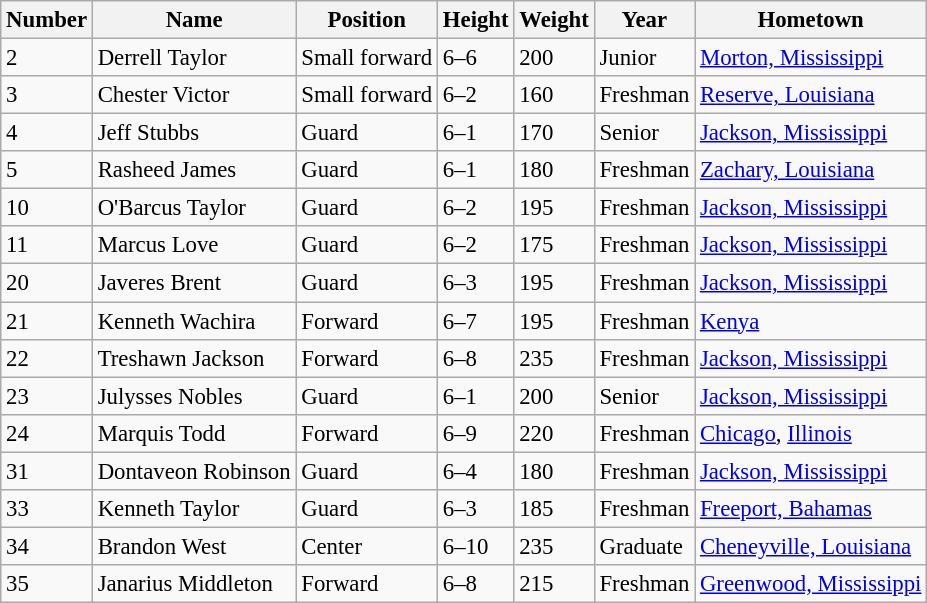<table class="wikitable sortable" style="font-size: 95%;">
<tr>
<th>Number</th>
<th>Name</th>
<th>Position</th>
<th>Height</th>
<th>Weight</th>
<th>Year</th>
<th>Hometown</th>
</tr>
<tr>
<td>2</td>
<td>Derrell Taylor</td>
<td>Small forward</td>
<td>6–6</td>
<td>200</td>
<td>Junior</td>
<td><a href='#'>Morton, Mississippi</a></td>
</tr>
<tr>
<td>3</td>
<td>Chester Victor</td>
<td>Small forward</td>
<td>6–2</td>
<td>160</td>
<td>Freshman</td>
<td><a href='#'>Reserve, Louisiana</a></td>
</tr>
<tr>
<td>4</td>
<td>Jeff Stubbs</td>
<td>Guard</td>
<td>6–1</td>
<td>170</td>
<td>Senior</td>
<td><a href='#'>Jackson, Mississippi</a></td>
</tr>
<tr>
<td>5</td>
<td>Rasheed James</td>
<td>Guard</td>
<td>6–1</td>
<td>180</td>
<td>Freshman</td>
<td><a href='#'>Zachary, Louisiana</a></td>
</tr>
<tr>
<td>10</td>
<td>O'Barcus Taylor</td>
<td>Guard</td>
<td>6–2</td>
<td>195</td>
<td>Freshman</td>
<td><a href='#'>Jackson, Mississippi</a></td>
</tr>
<tr>
<td>11</td>
<td>Marcus Love</td>
<td>Guard</td>
<td>6–2</td>
<td>175</td>
<td>Freshman</td>
<td><a href='#'>Jackson, Mississippi</a></td>
</tr>
<tr>
<td>20</td>
<td>Javeres Brent</td>
<td>Guard</td>
<td>6–3</td>
<td>195</td>
<td>Freshman</td>
<td><a href='#'>Jackson, Mississippi</a></td>
</tr>
<tr>
<td>21</td>
<td>Kenneth Wachira</td>
<td>Forward</td>
<td>6–7</td>
<td>195</td>
<td>Freshman</td>
<td><a href='#'>Kenya</a></td>
</tr>
<tr>
<td>22</td>
<td>Treshawn Jackson</td>
<td>Forward</td>
<td>6–8</td>
<td>235</td>
<td>Freshman</td>
<td><a href='#'>Jackson, Mississippi</a></td>
</tr>
<tr>
<td>23</td>
<td>Julysses Nobles</td>
<td>Guard</td>
<td>6–1</td>
<td>200</td>
<td>Senior</td>
<td><a href='#'>Jackson, Mississippi</a></td>
</tr>
<tr>
<td>24</td>
<td>Marquis Todd</td>
<td>Forward</td>
<td>6–9</td>
<td>220</td>
<td>Freshman</td>
<td><a href='#'>Chicago</a>, <a href='#'>Illinois</a></td>
</tr>
<tr>
<td>31</td>
<td>Dontaveon Robinson</td>
<td>Guard</td>
<td>6–4</td>
<td>180</td>
<td>Freshman</td>
<td><a href='#'>Jackson, Mississippi</a></td>
</tr>
<tr>
<td>33</td>
<td>Kenneth Taylor</td>
<td>Guard</td>
<td>6–3</td>
<td>185</td>
<td>Freshman</td>
<td><a href='#'>Freeport, Bahamas</a></td>
</tr>
<tr>
<td>34</td>
<td>Brandon West</td>
<td>Center</td>
<td>6–10</td>
<td>235</td>
<td>Graduate</td>
<td><a href='#'>Cheneyville, Louisiana</a></td>
</tr>
<tr>
<td>35</td>
<td>Janarius Middleton</td>
<td>Forward</td>
<td>6–8</td>
<td>215</td>
<td>Freshman</td>
<td><a href='#'>Greenwood, Mississippi</a></td>
</tr>
</table>
